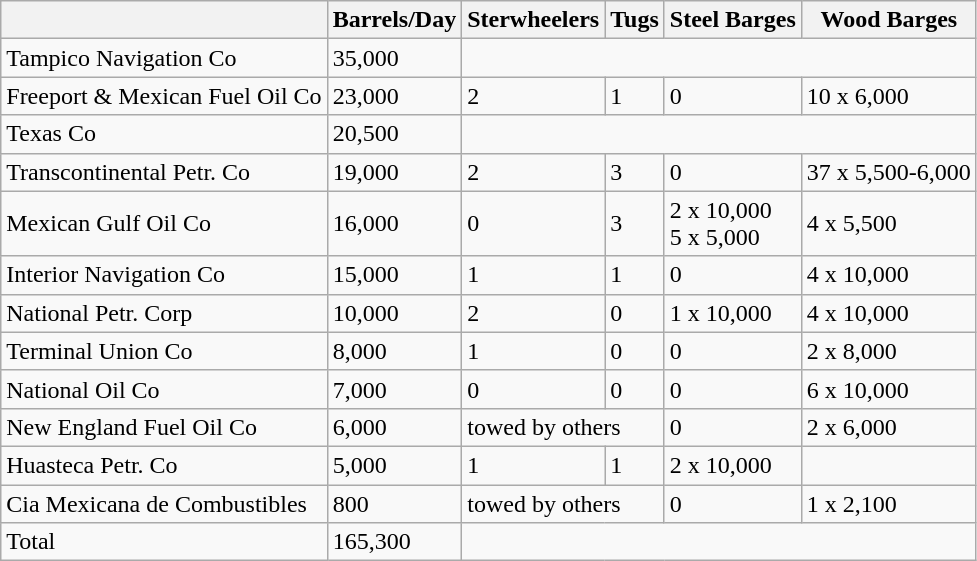<table class="wikitable col2right">
<tr>
<th></th>
<th>Barrels/Day</th>
<th>Sterwheelers</th>
<th>Tugs</th>
<th>Steel Barges</th>
<th>Wood Barges</th>
</tr>
<tr>
<td>Tampico Navigation Co</td>
<td>35,000</td>
</tr>
<tr>
<td>Freeport & Mexican Fuel Oil Co</td>
<td>23,000</td>
<td>2</td>
<td>1</td>
<td>0</td>
<td>10 x 6,000</td>
</tr>
<tr>
<td>Texas Co</td>
<td>20,500</td>
</tr>
<tr>
<td>Transcontinental Petr. Co</td>
<td>19,000</td>
<td>2</td>
<td>3</td>
<td>0</td>
<td>37 x 5,500-6,000</td>
</tr>
<tr>
<td>Mexican Gulf Oil Co</td>
<td>16,000</td>
<td>0</td>
<td>3</td>
<td>2 x 10,000<br>5 x 5,000</td>
<td>4 x 5,500</td>
</tr>
<tr>
<td>Interior Navigation Co</td>
<td>15,000</td>
<td>1</td>
<td>1</td>
<td>0</td>
<td>4 x 10,000</td>
</tr>
<tr>
<td>National Petr. Corp</td>
<td>10,000</td>
<td>2</td>
<td>0</td>
<td>1 x 10,000</td>
<td>4 x 10,000</td>
</tr>
<tr>
<td>Terminal Union Co</td>
<td>8,000</td>
<td>1</td>
<td>0</td>
<td>0</td>
<td>2 x 8,000</td>
</tr>
<tr>
<td>National Oil Co</td>
<td>7,000</td>
<td>0</td>
<td>0</td>
<td>0</td>
<td>6 x 10,000</td>
</tr>
<tr>
<td>New England Fuel Oil Co</td>
<td>6,000</td>
<td colspan=2>towed by others</td>
<td>0</td>
<td>2 x 6,000</td>
</tr>
<tr>
<td>Huasteca Petr. Co</td>
<td>5,000</td>
<td>1</td>
<td>1</td>
<td>2 x 10,000</td>
</tr>
<tr>
<td>Cia Mexicana de Combustibles</td>
<td>800</td>
<td colspan=2>towed by others</td>
<td>0</td>
<td>1 x 2,100</td>
</tr>
<tr>
<td>Total</td>
<td>165,300</td>
</tr>
</table>
